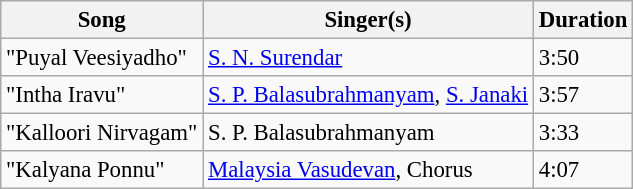<table class="wikitable" style="font-size:95%;">
<tr>
<th>Song</th>
<th>Singer(s)</th>
<th>Duration</th>
</tr>
<tr>
<td>"Puyal Veesiyadho"</td>
<td><a href='#'>S. N. Surendar</a></td>
<td>3:50</td>
</tr>
<tr>
<td>"Intha Iravu"</td>
<td><a href='#'>S. P. Balasubrahmanyam</a>, <a href='#'>S. Janaki</a></td>
<td>3:57</td>
</tr>
<tr>
<td>"Kalloori Nirvagam"</td>
<td>S. P. Balasubrahmanyam</td>
<td>3:33</td>
</tr>
<tr>
<td>"Kalyana Ponnu"</td>
<td><a href='#'>Malaysia Vasudevan</a>, Chorus</td>
<td>4:07</td>
</tr>
</table>
